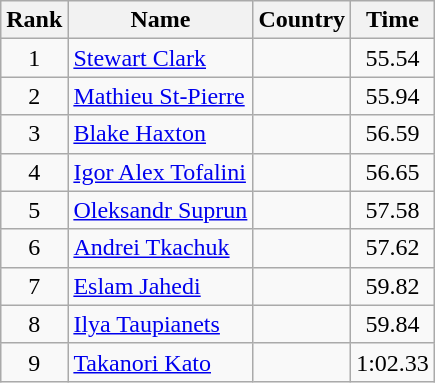<table class="wikitable" style="text-align:center">
<tr>
<th>Rank</th>
<th>Name</th>
<th>Country</th>
<th>Time</th>
</tr>
<tr>
<td>1</td>
<td align="left"><a href='#'>Stewart Clark</a></td>
<td align="left"></td>
<td>55.54</td>
</tr>
<tr>
<td>2</td>
<td align="left"><a href='#'>Mathieu St-Pierre</a></td>
<td align="left"></td>
<td>55.94</td>
</tr>
<tr>
<td>3</td>
<td align="left"><a href='#'>Blake Haxton</a></td>
<td align="left"></td>
<td>56.59</td>
</tr>
<tr>
<td>4</td>
<td align="left"><a href='#'>Igor Alex Tofalini</a></td>
<td align="left"></td>
<td>56.65</td>
</tr>
<tr>
<td>5</td>
<td align="left"><a href='#'>Oleksandr Suprun</a></td>
<td align="left"></td>
<td>57.58</td>
</tr>
<tr>
<td>6</td>
<td align="left"><a href='#'>Andrei Tkachuk</a></td>
<td align="left"></td>
<td>57.62</td>
</tr>
<tr>
<td>7</td>
<td align="left"><a href='#'>Eslam Jahedi</a></td>
<td align="left"></td>
<td>59.82</td>
</tr>
<tr>
<td>8</td>
<td align="left"><a href='#'>Ilya Taupianets</a></td>
<td align="left"></td>
<td>59.84</td>
</tr>
<tr>
<td>9</td>
<td align="left"><a href='#'>Takanori Kato</a></td>
<td align="left"></td>
<td>1:02.33</td>
</tr>
</table>
